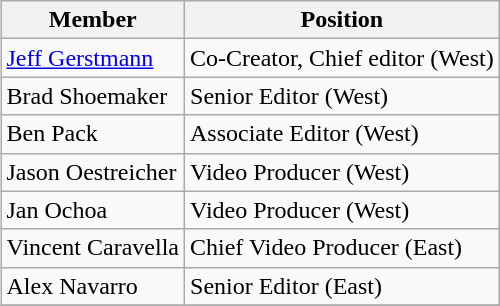<table class=wikitable align="right">
<tr>
<th>Member</th>
<th>Position</th>
</tr>
<tr>
<td><a href='#'>Jeff Gerstmann</a></td>
<td>Co-Creator, Chief editor (West)</td>
</tr>
<tr>
<td>Brad Shoemaker</td>
<td>Senior Editor (West)</td>
</tr>
<tr>
<td>Ben Pack</td>
<td>Associate Editor (West)</td>
</tr>
<tr>
<td>Jason Oestreicher</td>
<td>Video Producer (West)</td>
</tr>
<tr>
<td>Jan Ochoa</td>
<td>Video Producer (West)</td>
</tr>
<tr>
<td>Vincent Caravella</td>
<td>Chief Video Producer (East)</td>
</tr>
<tr>
<td>Alex Navarro</td>
<td>Senior Editor (East)</td>
</tr>
<tr>
</tr>
</table>
